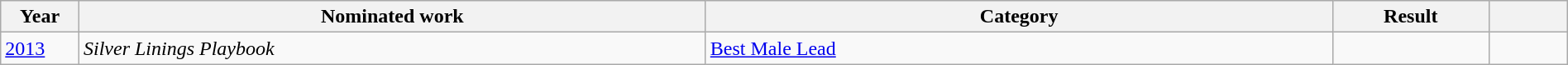<table class="wikitable" style="width:100%;">
<tr>
<th width=5%>Year</th>
<th style="width:40%;">Nominated work</th>
<th style="width:40%;">Category</th>
<th style="width:10%;">Result</th>
<th width=5%></th>
</tr>
<tr>
<td><a href='#'>2013</a></td>
<td><em>Silver Linings Playbook</em></td>
<td><a href='#'>Best Male Lead</a></td>
<td></td>
<td style="text-align:center;"></td>
</tr>
</table>
